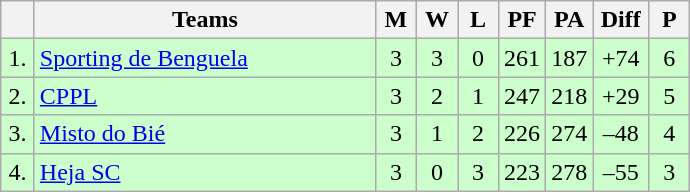<table class="wikitable" style="text-align:center">
<tr>
<th width=15></th>
<th width=220>Teams</th>
<th width=20>M</th>
<th width=20>W</th>
<th width=20>L</th>
<th width=20>PF</th>
<th width=20>PA</th>
<th width=30>Diff</th>
<th width=20>P</th>
</tr>
<tr style="background: #ccffcc;">
<td>1.</td>
<td align=left><a href='#'>Sporting de Benguela</a></td>
<td>3</td>
<td>3</td>
<td>0</td>
<td>261</td>
<td>187</td>
<td>+74</td>
<td>6</td>
</tr>
<tr style="background: #ccffcc;">
<td>2.</td>
<td align=left><a href='#'>CPPL</a></td>
<td>3</td>
<td>2</td>
<td>1</td>
<td>247</td>
<td>218</td>
<td>+29</td>
<td>5</td>
</tr>
<tr style="background: #ccffcc;">
<td>3.</td>
<td align=left><a href='#'>Misto do Bié</a></td>
<td>3</td>
<td>1</td>
<td>2</td>
<td>226</td>
<td>274</td>
<td>–48</td>
<td>4</td>
</tr>
<tr style="background: #ccffcc;">
<td>4.</td>
<td align=left><a href='#'>Heja SC</a></td>
<td>3</td>
<td>0</td>
<td>3</td>
<td>223</td>
<td>278</td>
<td>–55</td>
<td>3</td>
</tr>
</table>
